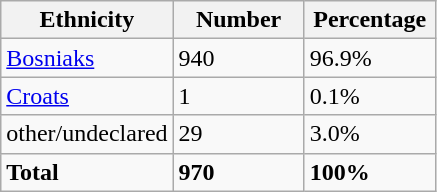<table class="wikitable">
<tr>
<th width="100px">Ethnicity</th>
<th width="80px">Number</th>
<th width="80px">Percentage</th>
</tr>
<tr>
<td><a href='#'>Bosniaks</a></td>
<td>940</td>
<td>96.9%</td>
</tr>
<tr>
<td><a href='#'>Croats</a></td>
<td>1</td>
<td>0.1%</td>
</tr>
<tr>
<td>other/undeclared</td>
<td>29</td>
<td>3.0%</td>
</tr>
<tr>
<td><strong>Total</strong></td>
<td><strong>970</strong></td>
<td><strong>100%</strong></td>
</tr>
</table>
